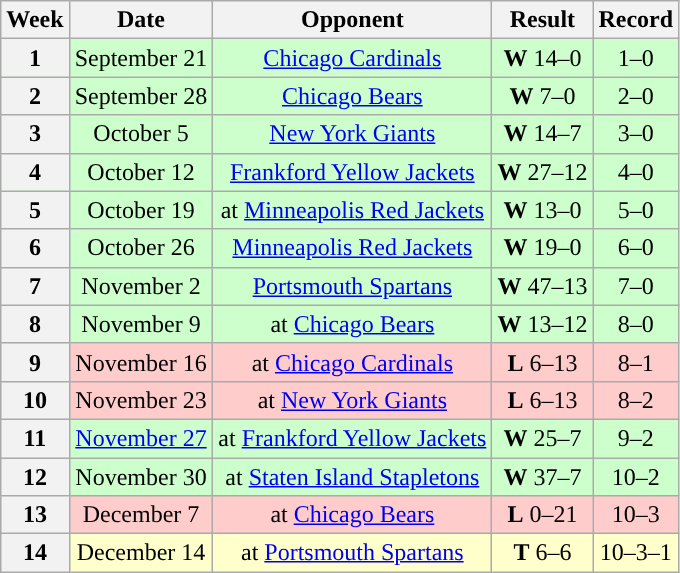<table class="wikitable" style="text-align:center">
<tr>
<th>Week</th>
<th>Date</th>
<th>Opponent</th>
<th>Result</th>
<th>Record</th>
</tr>
<tr style="background:#cfc">
<th>1</th>
<td>September 21</td>
<td><a href='#'>Chicago Cardinals</a></td>
<td><strong>W</strong> 14–0</td>
<td>1–0</td>
</tr>
<tr style="background:#cfc">
<th>2</th>
<td>September 28</td>
<td><a href='#'>Chicago Bears</a></td>
<td><strong>W</strong> 7–0</td>
<td>2–0</td>
</tr>
<tr style="background:#cfc">
<th>3</th>
<td>October 5</td>
<td><a href='#'>New York Giants</a></td>
<td><strong>W</strong> 14–7</td>
<td>3–0</td>
</tr>
<tr style="background:#cfc">
<th>4</th>
<td>October 12</td>
<td><a href='#'>Frankford Yellow Jackets</a></td>
<td><strong>W</strong> 27–12</td>
<td>4–0</td>
</tr>
<tr style="background:#cfc">
<th>5</th>
<td>October 19</td>
<td>at <a href='#'>Minneapolis Red Jackets</a></td>
<td><strong>W</strong> 13–0</td>
<td>5–0</td>
</tr>
<tr style="background:#cfc">
<th>6</th>
<td>October 26</td>
<td><a href='#'>Minneapolis Red Jackets</a></td>
<td><strong>W</strong> 19–0</td>
<td>6–0</td>
</tr>
<tr style="background:#cfc">
<th>7</th>
<td>November 2</td>
<td><a href='#'>Portsmouth Spartans</a></td>
<td><strong>W</strong> 47–13</td>
<td>7–0</td>
</tr>
<tr style="background:#cfc">
<th>8</th>
<td>November 9</td>
<td>at <a href='#'>Chicago Bears</a></td>
<td><strong>W</strong> 13–12</td>
<td>8–0</td>
</tr>
<tr style="background:#fcc">
<th>9</th>
<td>November 16</td>
<td>at <a href='#'>Chicago Cardinals</a></td>
<td><strong>L</strong>  6–13</td>
<td>8–1</td>
</tr>
<tr style="background:#fcc">
<th>10</th>
<td>November 23</td>
<td>at <a href='#'>New York Giants</a></td>
<td><strong>L</strong>  6–13</td>
<td>8–2</td>
</tr>
<tr style="background:#cfc">
<th>11</th>
<td><a href='#'>November 27</a></td>
<td>at <a href='#'>Frankford Yellow Jackets</a></td>
<td><strong>W</strong> 25–7</td>
<td>9–2</td>
</tr>
<tr style="background:#cfc">
<th>12</th>
<td>November 30</td>
<td>at <a href='#'>Staten Island Stapletons</a></td>
<td><strong>W</strong> 37–7</td>
<td>10–2</td>
</tr>
<tr style="background:#fcc">
<th>13</th>
<td>December 7</td>
<td>at <a href='#'>Chicago Bears</a></td>
<td><strong>L</strong>  0–21</td>
<td>10–3</td>
</tr>
<tr style="background: #ffc">
<th>14</th>
<td>December 14</td>
<td>at <a href='#'>Portsmouth Spartans</a></td>
<td><strong>T</strong>  6–6</td>
<td>10–3–1</td>
</tr>
</table>
